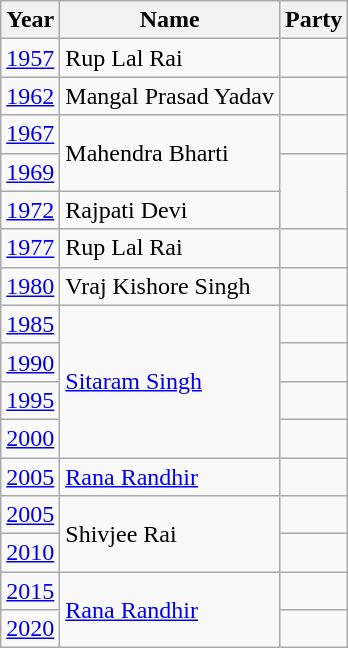<table class="wikitable sortable">
<tr>
<th>Year</th>
<th>Name</th>
<th colspan="2">Party</th>
</tr>
<tr>
<td><a href='#'>1957</a></td>
<td>Rup Lal Rai</td>
<td></td>
</tr>
<tr>
<td><a href='#'>1962</a></td>
<td>Mangal Prasad Yadav</td>
<td></td>
</tr>
<tr>
<td><a href='#'>1967</a></td>
<td rowspan="2">Mahendra Bharti</td>
<td></td>
</tr>
<tr>
<td><a href='#'>1969</a></td>
</tr>
<tr>
<td><a href='#'>1972</a></td>
<td>Rajpati Devi</td>
</tr>
<tr>
<td><a href='#'>1977</a></td>
<td>Rup Lal Rai</td>
<td></td>
</tr>
<tr>
<td><a href='#'>1980</a></td>
<td>Vraj Kishore Singh</td>
</tr>
<tr>
<td><a href='#'>1985</a></td>
<td rowspan="4"><a href='#'>Sitaram Singh</a></td>
<td></td>
</tr>
<tr>
<td><a href='#'>1990</a></td>
<td></td>
</tr>
<tr>
<td><a href='#'>1995</a></td>
</tr>
<tr>
<td><a href='#'>2000</a></td>
<td></td>
</tr>
<tr>
<td><a href='#'>2005</a></td>
<td><a href='#'>Rana Randhir</a></td>
</tr>
<tr>
<td><a href='#'>2005</a></td>
<td rowspan="2">Shivjee Rai</td>
<td></td>
</tr>
<tr>
<td><a href='#'>2010</a></td>
</tr>
<tr>
<td><a href='#'>2015</a></td>
<td rowspan="2"><a href='#'>Rana Randhir</a></td>
<td></td>
</tr>
<tr>
<td><a href='#'>2020</a></td>
</tr>
</table>
